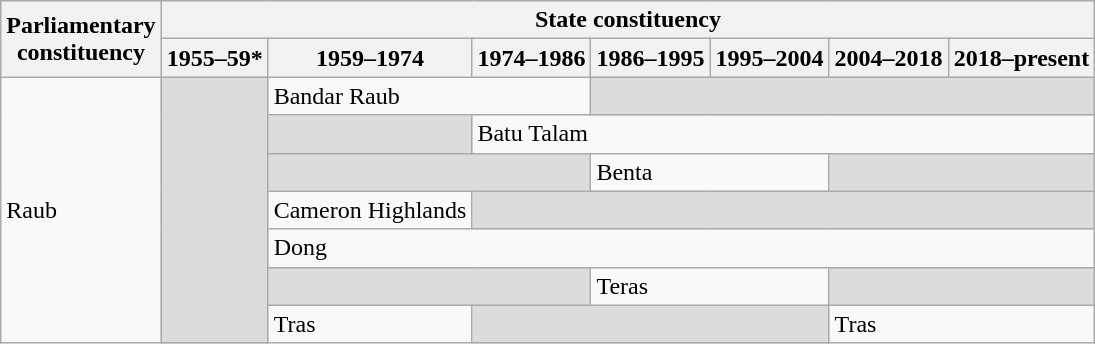<table class="wikitable">
<tr>
<th rowspan="2">Parliamentary<br>constituency</th>
<th colspan="7">State constituency</th>
</tr>
<tr>
<th>1955–59*</th>
<th>1959–1974</th>
<th>1974–1986</th>
<th>1986–1995</th>
<th>1995–2004</th>
<th>2004–2018</th>
<th>2018–present</th>
</tr>
<tr>
<td rowspan="7">Raub</td>
<td rowspan="7" bgcolor="dcdcdc"></td>
<td colspan="2">Bandar Raub</td>
<td colspan="4" bgcolor="dcdcdc"></td>
</tr>
<tr>
<td bgcolor="dcdcdc"></td>
<td colspan="5">Batu Talam</td>
</tr>
<tr>
<td colspan="2" bgcolor="dcdcdc"></td>
<td colspan="2">Benta</td>
<td colspan="2" bgcolor="dcdcdc"></td>
</tr>
<tr>
<td>Cameron Highlands</td>
<td colspan="5" bgcolor="dcdcdc"></td>
</tr>
<tr>
<td colspan="6">Dong</td>
</tr>
<tr>
<td colspan="2" bgcolor="dcdcdc"></td>
<td colspan="2">Teras</td>
<td colspan="2" bgcolor="dcdcdc"></td>
</tr>
<tr>
<td>Tras</td>
<td colspan="3" bgcolor="dcdcdc"></td>
<td colspan="2">Tras</td>
</tr>
</table>
